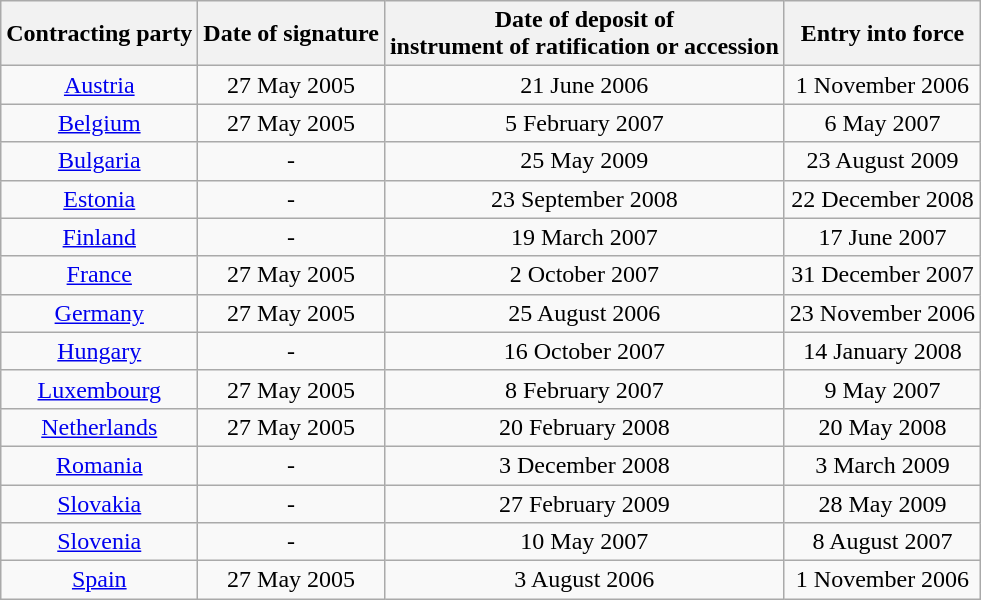<table class="wikitable sortable" style="text-align:center;">
<tr>
<th>Contracting party</th>
<th>Date of signature</th>
<th>Date of deposit of<br>instrument of ratification or accession</th>
<th>Entry into force</th>
</tr>
<tr>
<td><a href='#'>Austria</a></td>
<td>27 May 2005</td>
<td>21 June 2006</td>
<td>1 November 2006</td>
</tr>
<tr>
<td><a href='#'>Belgium</a></td>
<td>27 May 2005</td>
<td>5 February 2007</td>
<td>6 May 2007</td>
</tr>
<tr>
<td><a href='#'>Bulgaria</a></td>
<td>-</td>
<td>25 May 2009</td>
<td>23 August 2009</td>
</tr>
<tr>
<td><a href='#'>Estonia</a></td>
<td>-</td>
<td>23 September 2008</td>
<td>22 December 2008</td>
</tr>
<tr>
<td><a href='#'>Finland</a></td>
<td>-</td>
<td>19 March 2007</td>
<td>17 June 2007</td>
</tr>
<tr>
<td><a href='#'>France</a></td>
<td>27 May 2005</td>
<td>2 October 2007</td>
<td>31 December 2007</td>
</tr>
<tr>
<td><a href='#'>Germany</a></td>
<td>27 May 2005</td>
<td>25 August 2006</td>
<td>23 November 2006</td>
</tr>
<tr>
<td><a href='#'>Hungary</a></td>
<td>-</td>
<td>16 October 2007</td>
<td>14 January 2008</td>
</tr>
<tr>
<td><a href='#'>Luxembourg</a></td>
<td>27 May 2005</td>
<td>8 February 2007</td>
<td>9 May 2007</td>
</tr>
<tr>
<td><a href='#'>Netherlands</a></td>
<td>27 May 2005</td>
<td>20 February 2008</td>
<td>20 May 2008</td>
</tr>
<tr>
<td><a href='#'>Romania</a></td>
<td>-</td>
<td>3 December 2008</td>
<td>3 March 2009</td>
</tr>
<tr>
<td><a href='#'>Slovakia</a></td>
<td>-</td>
<td>27 February 2009</td>
<td>28 May 2009</td>
</tr>
<tr>
<td><a href='#'>Slovenia</a></td>
<td>-</td>
<td>10 May 2007</td>
<td>8 August 2007</td>
</tr>
<tr>
<td><a href='#'>Spain</a></td>
<td>27 May 2005</td>
<td>3 August 2006</td>
<td>1 November 2006</td>
</tr>
</table>
